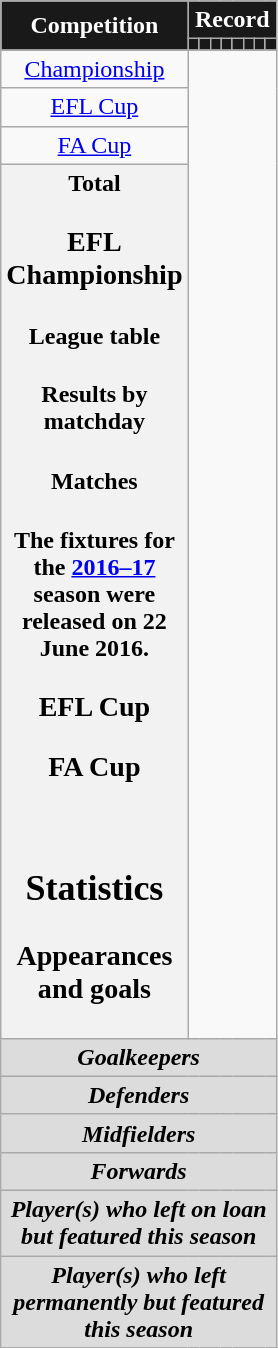<table class="wikitable" style="text-align: center">
<tr>
<th rowspan=2! style="background:#191919; color:white; width:0px;">Competition</th>
<th colspan=8! style="background:#191919; color:white; width:0px;">Record</th>
</tr>
<tr>
<th style="background:#191919; color:white; width:0px;"></th>
<th style="background:#191919; color:white; width:0px;"></th>
<th style="background:#191919; color:white; width:0px;"></th>
<th style="background:#191919; color:white; width:0px;"></th>
<th style="background:#191919; color:white; width:0px;"></th>
<th style="background:#191919; color:white; width:0px;"></th>
<th style="background:#191919; color:white; width:0px;"></th>
<th style="background:#191919; color:white; width:0px;"></th>
</tr>
<tr>
<td><a href='#'>Championship</a><br></td>
</tr>
<tr>
<td><a href='#'>EFL Cup</a><br></td>
</tr>
<tr>
<td><a href='#'>FA Cup</a><br></td>
</tr>
<tr>
<th>Total<br>
<h3>EFL Championship</h3><h4>League table</h4><h4>Results by matchday</h4><h4>Matches</h4>The fixtures for the <a href='#'>2016–17</a> season were released on 22 June 2016.<br>












































<h3>EFL Cup</h3>



<h3>FA Cup</h3><br>

<h2>Statistics</h2><h3>Appearances and goals</h3></th>
</tr>
<tr>
<th colspan=14 style=background:#dcdcdc; text-align:center><em>Goalkeepers</em><br>

</th>
</tr>
<tr>
<th colspan=14 style=background:#dcdcdc; text-align:center><em>Defenders</em><br>










</th>
</tr>
<tr>
<th colspan=14 style=background:#dcdcdc; text-align:center><em>Midfielders</em><br>











</th>
</tr>
<tr>
<th colspan=14 style=background:#dcdcdc; text-align:center><em>Forwards</em><br>


</th>
</tr>
<tr>
<th colspan=14 style=background:#dcdcdc; text-align:center><em>Player(s) who left on loan but featured this season</em><br>





</th>
</tr>
<tr>
<th colspan=14 style=background:#dcdcdc; text-align:center><em>Player(s) who left permanently but featured this season</em><br>
</th>
</tr>
</table>
